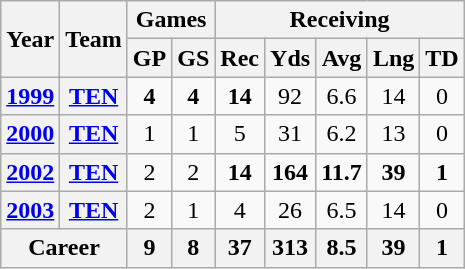<table class="wikitable" style="text-align:center;">
<tr>
<th rowspan="2">Year</th>
<th rowspan="2">Team</th>
<th colspan="2">Games</th>
<th colspan="5">Receiving</th>
</tr>
<tr>
<th>GP</th>
<th>GS</th>
<th>Rec</th>
<th>Yds</th>
<th>Avg</th>
<th>Lng</th>
<th>TD</th>
</tr>
<tr>
<th><a href='#'>1999</a></th>
<th><a href='#'>TEN</a></th>
<td><strong>4</strong></td>
<td><strong>4</strong></td>
<td><strong>14</strong></td>
<td>92</td>
<td>6.6</td>
<td>14</td>
<td>0</td>
</tr>
<tr>
<th><a href='#'>2000</a></th>
<th><a href='#'>TEN</a></th>
<td>1</td>
<td>1</td>
<td>5</td>
<td>31</td>
<td>6.2</td>
<td>13</td>
<td>0</td>
</tr>
<tr>
<th><a href='#'>2002</a></th>
<th><a href='#'>TEN</a></th>
<td>2</td>
<td>2</td>
<td><strong>14</strong></td>
<td><strong>164</strong></td>
<td><strong>11.7</strong></td>
<td><strong>39</strong></td>
<td><strong>1</strong></td>
</tr>
<tr>
<th><a href='#'>2003</a></th>
<th><a href='#'>TEN</a></th>
<td>2</td>
<td>1</td>
<td>4</td>
<td>26</td>
<td>6.5</td>
<td>14</td>
<td>0</td>
</tr>
<tr>
<th colspan="2">Career</th>
<th>9</th>
<th>8</th>
<th>37</th>
<th>313</th>
<th>8.5</th>
<th>39</th>
<th>1</th>
</tr>
</table>
